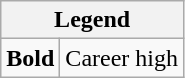<table class="wikitable mw-collapsible">
<tr>
<th colspan="2">Legend</th>
</tr>
<tr>
<td><strong>Bold</strong></td>
<td>Career high</td>
</tr>
</table>
